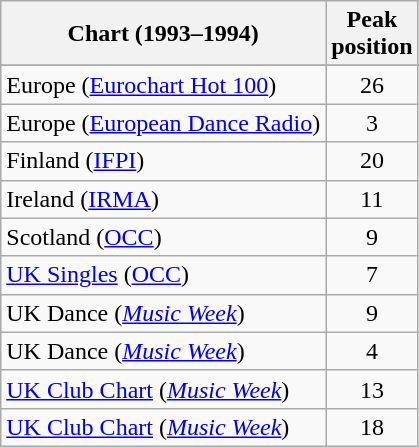<table class="wikitable sortable">
<tr>
<th>Chart (1993–1994)</th>
<th>Peak<br>position</th>
</tr>
<tr>
</tr>
<tr>
<td>Europe (<a href='#'>Eurochart Hot 100</a>)</td>
<td align="center">26</td>
</tr>
<tr>
<td>Europe (<a href='#'>European Dance Radio</a>)</td>
<td align="center">3</td>
</tr>
<tr>
<td>Finland (<a href='#'>IFPI</a>)</td>
<td align="center">20</td>
</tr>
<tr>
<td>Ireland (<a href='#'>IRMA</a>)</td>
<td align="center">11</td>
</tr>
<tr>
<td>Scotland (<a href='#'>OCC</a>)</td>
<td align="center">9</td>
</tr>
<tr>
<td><a href='#'>UK Singles</a> (<a href='#'>OCC</a>)</td>
<td align="center">7</td>
</tr>
<tr>
<td>UK Dance (<em><a href='#'>Music Week</a></em>)</td>
<td align="center">9</td>
</tr>
<tr>
<td>UK Dance (<em><a href='#'>Music Week</a></em>)<br></td>
<td align="center">4</td>
</tr>
<tr>
<td><a href='#'>UK Club Chart</a> (<em><a href='#'>Music Week</a></em>)</td>
<td align="center">13</td>
</tr>
<tr>
<td><a href='#'>UK Club Chart</a> (<em><a href='#'>Music Week</a></em>)<br></td>
<td align="center">18</td>
</tr>
</table>
